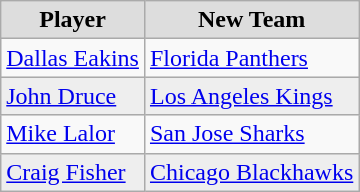<table class="wikitable">
<tr align="center"  bgcolor="#dddddd">
<td><strong>Player</strong></td>
<td><strong>New Team</strong></td>
</tr>
<tr>
<td><a href='#'>Dallas Eakins</a></td>
<td><a href='#'>Florida Panthers</a></td>
</tr>
<tr bgcolor="#eeeeee">
<td><a href='#'>John Druce</a></td>
<td><a href='#'>Los Angeles Kings</a></td>
</tr>
<tr>
<td><a href='#'>Mike Lalor</a></td>
<td><a href='#'>San Jose Sharks</a></td>
</tr>
<tr bgcolor="#eeeeee">
<td><a href='#'>Craig Fisher</a></td>
<td><a href='#'>Chicago Blackhawks</a></td>
</tr>
</table>
